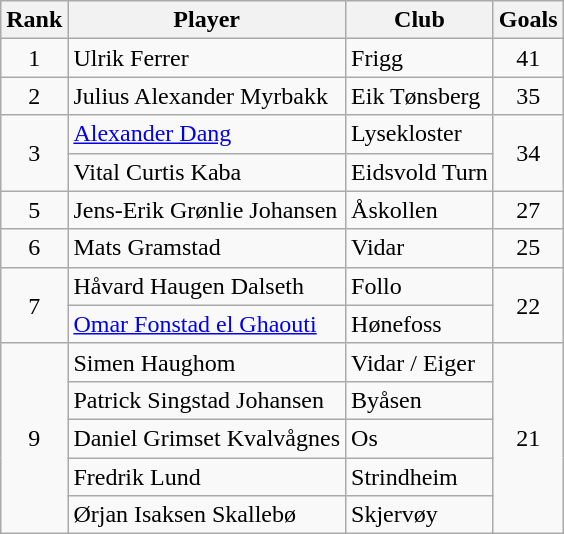<table class="wikitable" style="text-align:center">
<tr>
<th>Rank</th>
<th>Player</th>
<th>Club</th>
<th>Goals</th>
</tr>
<tr>
<td rowspan="1">1</td>
<td align="left"> Ulrik Ferrer</td>
<td align="left">Frigg</td>
<td rowspan="1">41</td>
</tr>
<tr>
<td rowspan="1">2</td>
<td align="left"> Julius Alexander Myrbakk</td>
<td align="left">Eik Tønsberg</td>
<td rowspan="1">35</td>
</tr>
<tr>
<td rowspan="2">3</td>
<td align="left"> <a href='#'>Alexander Dang</a></td>
<td align="left">Lysekloster</td>
<td rowspan="2">34</td>
</tr>
<tr>
<td align="left"> Vital Curtis Kaba</td>
<td align="left">Eidsvold Turn</td>
</tr>
<tr>
<td rowspan="1">5</td>
<td align="left"> Jens-Erik Grønlie Johansen</td>
<td align="left">Åskollen</td>
<td rowspan="1">27</td>
</tr>
<tr>
<td rowspan="1">6</td>
<td align="left"> Mats Gramstad</td>
<td align="left">Vidar</td>
<td rowspan="1">25</td>
</tr>
<tr>
<td rowspan="2">7</td>
<td align="left"> Håvard Haugen Dalseth</td>
<td align="left">Follo</td>
<td rowspan="2">22</td>
</tr>
<tr>
<td align="left"> <a href='#'>Omar Fonstad el Ghaouti</a></td>
<td align="left">Hønefoss</td>
</tr>
<tr>
<td rowspan="5">9</td>
<td align="left"> Simen Haughom</td>
<td align="left">Vidar / Eiger</td>
<td rowspan="5">21</td>
</tr>
<tr>
<td align="left"> Patrick Singstad Johansen</td>
<td align="left">Byåsen</td>
</tr>
<tr>
<td align="left"> Daniel Grimset Kvalvågnes</td>
<td align="left">Os</td>
</tr>
<tr>
<td align="left"> Fredrik Lund</td>
<td align="left">Strindheim</td>
</tr>
<tr>
<td align="left"> Ørjan Isaksen Skallebø</td>
<td align="left">Skjervøy</td>
</tr>
</table>
